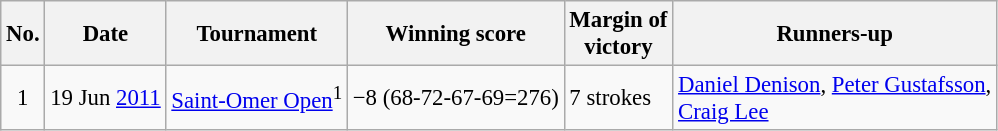<table class="wikitable" style="font-size:95%;">
<tr>
<th>No.</th>
<th>Date</th>
<th>Tournament</th>
<th>Winning score</th>
<th>Margin of<br>victory</th>
<th>Runners-up</th>
</tr>
<tr>
<td align=center>1</td>
<td align=right>19 Jun <a href='#'>2011</a></td>
<td><a href='#'>Saint-Omer Open</a><sup>1</sup></td>
<td>−8 (68-72-67-69=276)</td>
<td>7 strokes</td>
<td> <a href='#'>Daniel Denison</a>,  <a href='#'>Peter Gustafsson</a>,<br> <a href='#'>Craig Lee</a></td>
</tr>
</table>
